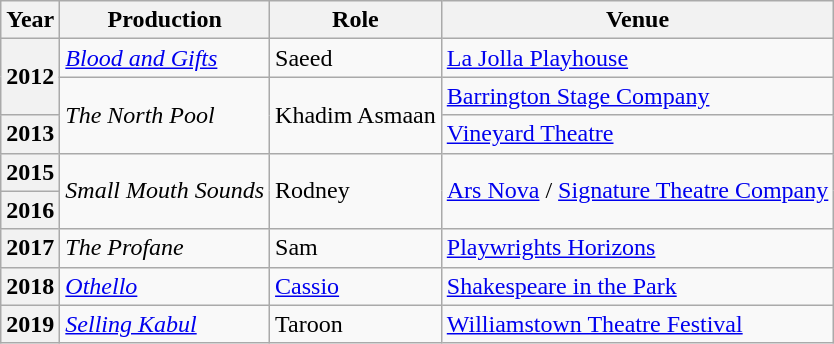<table class="wikitable plainrowheaders">
<tr>
<th scope="col">Year</th>
<th scope="col">Production</th>
<th scope="col">Role</th>
<th scope="col">Venue</th>
</tr>
<tr>
<th scope="row" rowspan="2"><strong>2012</strong></th>
<td><em><a href='#'>Blood and Gifts</a></em></td>
<td>Saeed</td>
<td><a href='#'>La Jolla Playhouse</a></td>
</tr>
<tr>
<td rowspan="2"><em>The North Pool</em></td>
<td rowspan="2">Khadim Asmaan</td>
<td><a href='#'>Barrington Stage Company</a></td>
</tr>
<tr>
<th scope="row"><strong>2013</strong></th>
<td><a href='#'>Vineyard Theatre</a></td>
</tr>
<tr>
<th><strong>2015</strong></th>
<td rowspan="2"><em>Small Mouth Sounds</em></td>
<td rowspan="2">Rodney</td>
<td rowspan="2"><a href='#'>Ars Nova</a> / <a href='#'>Signature Theatre Company</a></td>
</tr>
<tr>
<th><strong>2016</strong></th>
</tr>
<tr>
<th><strong>2017</strong></th>
<td><em>The Profane</em></td>
<td>Sam</td>
<td><a href='#'>Playwrights Horizons</a></td>
</tr>
<tr>
<th><strong>2018</strong></th>
<td><em><a href='#'>Othello</a></em></td>
<td><a href='#'>Cassio</a></td>
<td><a href='#'>Shakespeare in the Park</a></td>
</tr>
<tr>
<th><strong>2019</strong></th>
<td><em><a href='#'>Selling Kabul</a></em></td>
<td>Taroon</td>
<td><a href='#'>Williamstown Theatre Festival</a></td>
</tr>
</table>
